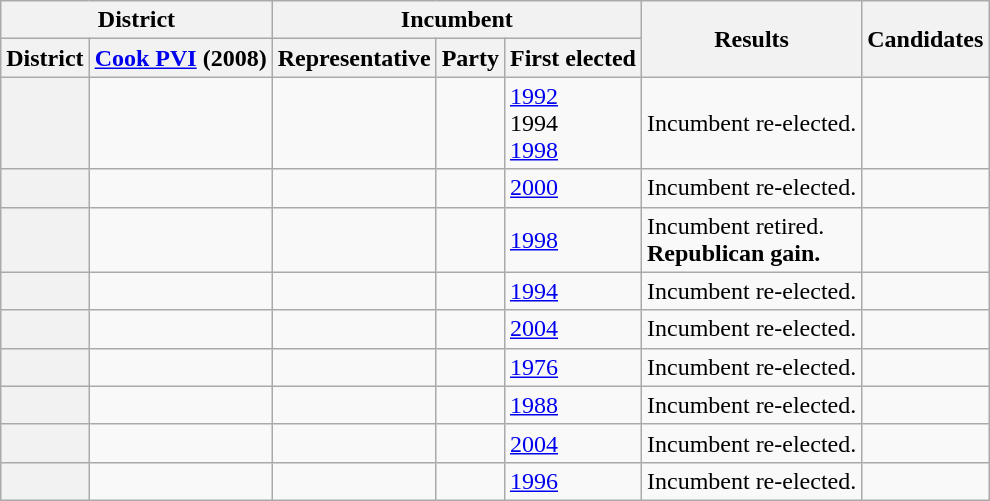<table class="wikitable sortable">
<tr>
<th colspan=2>District</th>
<th colspan=3>Incumbent</th>
<th rowspan=2>Results</th>
<th rowspan=2>Candidates</th>
</tr>
<tr valign=bottom>
<th>District</th>
<th><a href='#'>Cook PVI</a> (2008)</th>
<th>Representative</th>
<th>Party</th>
<th>First elected</th>
</tr>
<tr>
<th></th>
<td></td>
<td></td>
<td></td>
<td><a href='#'>1992</a><br>1994 <br><a href='#'>1998</a></td>
<td>Incumbent re-elected.</td>
<td nowrap></td>
</tr>
<tr>
<th></th>
<td></td>
<td></td>
<td></td>
<td><a href='#'>2000</a></td>
<td>Incumbent re-elected.</td>
<td nowrap></td>
</tr>
<tr>
<th></th>
<td></td>
<td></td>
<td></td>
<td><a href='#'>1998</a></td>
<td>Incumbent retired.<br><strong>Republican gain.</strong></td>
<td nowrap></td>
</tr>
<tr>
<th></th>
<td></td>
<td></td>
<td></td>
<td><a href='#'>1994</a></td>
<td>Incumbent re-elected.</td>
<td nowrap></td>
</tr>
<tr>
<th></th>
<td></td>
<td></td>
<td></td>
<td><a href='#'>2004</a></td>
<td>Incumbent re-elected.</td>
<td nowrap></td>
</tr>
<tr>
<th></th>
<td></td>
<td></td>
<td></td>
<td><a href='#'>1976</a></td>
<td>Incumbent re-elected.</td>
<td nowrap></td>
</tr>
<tr>
<th></th>
<td></td>
<td></td>
<td></td>
<td><a href='#'>1988</a></td>
<td>Incumbent re-elected.</td>
<td nowrap></td>
</tr>
<tr>
<th></th>
<td></td>
<td></td>
<td></td>
<td><a href='#'>2004</a></td>
<td>Incumbent re-elected.</td>
<td nowrap></td>
</tr>
<tr>
<th></th>
<td></td>
<td></td>
<td></td>
<td><a href='#'>1996</a></td>
<td>Incumbent re-elected.</td>
<td nowrap></td>
</tr>
</table>
